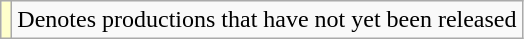<table class="wikitable sortable">
<tr>
<td style="background:#ffc;"></td>
<td>Denotes productions that have not yet been released</td>
</tr>
</table>
